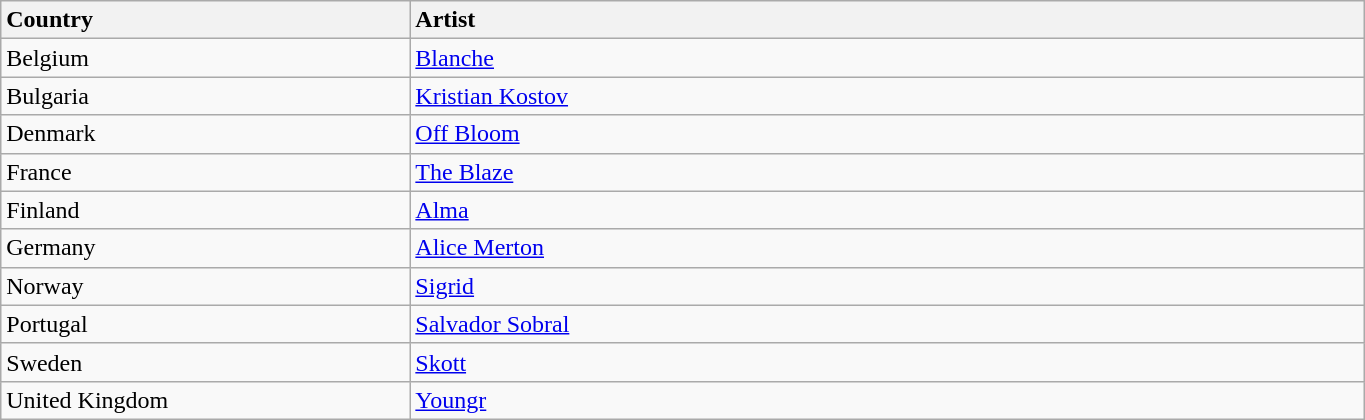<table class="wikitable" style="width:72%;">
<tr>
<th style="width:15%; text-align:left;">Country</th>
<th style="width:35%; text-align:left;">Artist</th>
</tr>
<tr>
<td>Belgium</td>
<td><a href='#'>Blanche</a></td>
</tr>
<tr>
<td>Bulgaria</td>
<td><a href='#'>Kristian Kostov</a></td>
</tr>
<tr>
<td>Denmark</td>
<td><a href='#'>Off Bloom</a></td>
</tr>
<tr>
<td>France</td>
<td><a href='#'>The Blaze</a></td>
</tr>
<tr>
<td>Finland</td>
<td><a href='#'>Alma</a></td>
</tr>
<tr>
<td>Germany</td>
<td><a href='#'>Alice Merton</a></td>
</tr>
<tr>
<td>Norway</td>
<td><a href='#'>Sigrid</a></td>
</tr>
<tr>
<td>Portugal</td>
<td><a href='#'>Salvador Sobral</a></td>
</tr>
<tr>
<td>Sweden</td>
<td><a href='#'>Skott</a></td>
</tr>
<tr>
<td>United Kingdom</td>
<td><a href='#'>Youngr</a></td>
</tr>
</table>
